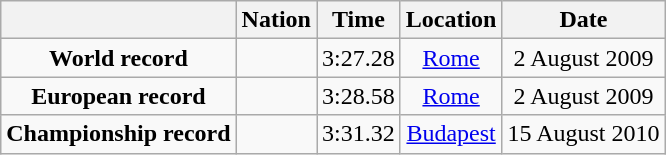<table class=wikitable style=text-align:center>
<tr>
<th></th>
<th>Nation</th>
<th>Time</th>
<th>Location</th>
<th>Date</th>
</tr>
<tr>
<td><strong>World record</strong></td>
<td align=left></td>
<td align=left>3:27.28</td>
<td><a href='#'>Rome</a></td>
<td>2 August 2009</td>
</tr>
<tr>
<td><strong>European record</strong></td>
<td align=left></td>
<td align=left>3:28.58</td>
<td><a href='#'>Rome</a></td>
<td>2 August 2009</td>
</tr>
<tr>
<td><strong>Championship record</strong></td>
<td align=left></td>
<td align=left>3:31.32</td>
<td><a href='#'>Budapest</a></td>
<td>15 August 2010</td>
</tr>
</table>
